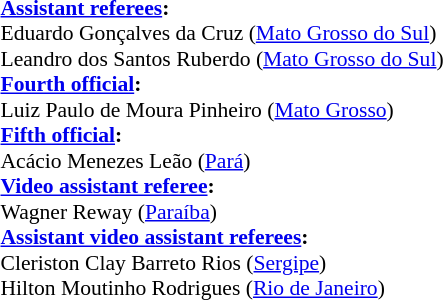<table width=50% style="font-size: 90%">
<tr>
<td><br><strong><a href='#'>Assistant referees</a>:</strong>
<br>Eduardo Gonçalves da Cruz (<a href='#'>Mato Grosso do Sul</a>)
<br>Leandro dos Santos Ruberdo (<a href='#'>Mato Grosso do Sul</a>)
<br><strong><a href='#'>Fourth official</a>:</strong>
<br>Luiz Paulo de Moura Pinheiro (<a href='#'>Mato Grosso</a>)
<br><strong><a href='#'>Fifth official</a>:</strong>
<br>Acácio Menezes Leão (<a href='#'>Pará</a>)
<br><strong><a href='#'>Video assistant referee</a>:</strong>
<br>Wagner Reway (<a href='#'>Paraíba</a>)
<br><strong><a href='#'>Assistant video assistant referees</a>:</strong>
<br>Cleriston Clay Barreto Rios (<a href='#'>Sergipe</a>)
<br>Hilton Moutinho Rodrigues (<a href='#'>Rio de Janeiro</a>)</td>
</tr>
</table>
